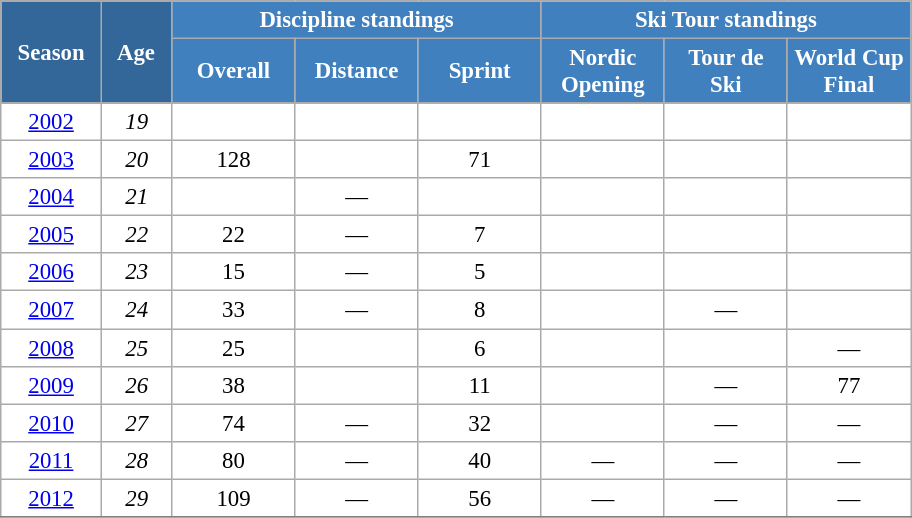<table class="wikitable" style="font-size:95%; text-align:center; border:grey solid 1px; border-collapse:collapse; background:#ffffff;">
<tr>
<th style="background-color:#369; color:white; width:60px;" rowspan="2"> Season </th>
<th style="background-color:#369; color:white; width:40px;" rowspan="2"> Age </th>
<th style="background-color:#4180be; color:white;" colspan="3">Discipline standings</th>
<th style="background-color:#4180be; color:white;" colspan="3">Ski Tour standings</th>
</tr>
<tr>
<th style="background-color:#4180be; color:white; width:75px;">Overall</th>
<th style="background-color:#4180be; color:white; width:75px;">Distance</th>
<th style="background-color:#4180be; color:white; width:75px;">Sprint</th>
<th style="background-color:#4180be; color:white; width:75px;">Nordic<br>Opening</th>
<th style="background-color:#4180be; color:white; width:75px;">Tour de<br>Ski</th>
<th style="background-color:#4180be; color:white; width:75px;">World Cup<br>Final</th>
</tr>
<tr>
<td><a href='#'>2002</a></td>
<td><em>19</em></td>
<td></td>
<td></td>
<td></td>
<td></td>
<td></td>
<td></td>
</tr>
<tr>
<td><a href='#'>2003</a></td>
<td><em>20</em></td>
<td>128</td>
<td></td>
<td>71</td>
<td></td>
<td></td>
<td></td>
</tr>
<tr>
<td><a href='#'>2004</a></td>
<td><em>21</em></td>
<td></td>
<td>—</td>
<td></td>
<td></td>
<td></td>
<td></td>
</tr>
<tr>
<td><a href='#'>2005</a></td>
<td><em>22</em></td>
<td>22</td>
<td>—</td>
<td>7</td>
<td></td>
<td></td>
<td></td>
</tr>
<tr>
<td><a href='#'>2006</a></td>
<td><em>23</em></td>
<td>15</td>
<td>—</td>
<td>5</td>
<td></td>
<td></td>
<td></td>
</tr>
<tr>
<td><a href='#'>2007</a></td>
<td><em>24</em></td>
<td>33</td>
<td>—</td>
<td>8</td>
<td></td>
<td>—</td>
<td></td>
</tr>
<tr>
<td><a href='#'>2008</a></td>
<td><em>25</em></td>
<td>25</td>
<td></td>
<td>6</td>
<td></td>
<td></td>
<td>—</td>
</tr>
<tr>
<td><a href='#'>2009</a></td>
<td><em>26</em></td>
<td>38</td>
<td></td>
<td>11</td>
<td></td>
<td>—</td>
<td>77</td>
</tr>
<tr>
<td><a href='#'>2010</a></td>
<td><em>27</em></td>
<td>74</td>
<td>—</td>
<td>32</td>
<td></td>
<td>—</td>
<td>—</td>
</tr>
<tr>
<td><a href='#'>2011</a></td>
<td><em>28</em></td>
<td>80</td>
<td>—</td>
<td>40</td>
<td>—</td>
<td>—</td>
<td>—</td>
</tr>
<tr>
<td><a href='#'>2012</a></td>
<td><em>29</em></td>
<td>109</td>
<td>—</td>
<td>56</td>
<td>—</td>
<td>—</td>
<td>—</td>
</tr>
<tr>
</tr>
</table>
